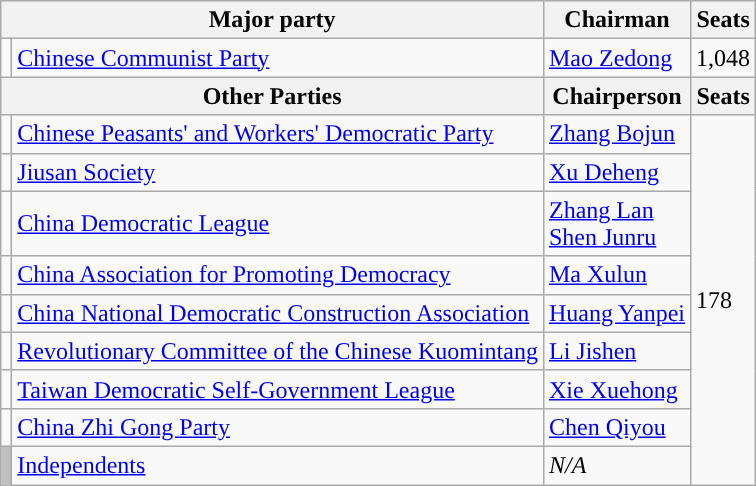<table class="wikitable">
<tr>
<th colspan="2">Major party</th>
<th>Chairman</th>
<th>Seats</th>
</tr>
<tr>
<td style="background: "></td>
<td><a href='#'>Chinese Communist Party</a></td>
<td><a href='#'>Mao Zedong</a></td>
<td>1,048</td>
</tr>
<tr>
<th colspan="2">Other Parties</th>
<th>Chairperson</th>
<th>Seats</th>
</tr>
<tr>
<td style="background: "></td>
<td><a href='#'>Chinese Peasants' and Workers' Democratic Party</a></td>
<td><a href='#'>Zhang Bojun</a></td>
<td rowspan="9">178</td>
</tr>
<tr>
<td style="background: "></td>
<td><a href='#'>Jiusan Society</a></td>
<td><a href='#'>Xu Deheng</a></td>
</tr>
<tr>
<td style="background: "></td>
<td><a href='#'>China Democratic League</a></td>
<td><a href='#'>Zhang Lan</a><br><a href='#'>Shen Junru</a></td>
</tr>
<tr>
<td style="background: "></td>
<td><a href='#'>China Association for Promoting Democracy</a></td>
<td><a href='#'>Ma Xulun</a></td>
</tr>
<tr>
<td style="background: "></td>
<td><a href='#'>China National Democratic Construction Association</a></td>
<td><a href='#'>Huang Yanpei</a></td>
</tr>
<tr>
<td style="background: "></td>
<td><a href='#'>Revolutionary Committee of the Chinese Kuomintang</a></td>
<td><a href='#'>Li Jishen</a></td>
</tr>
<tr>
<td style="background: "></td>
<td><a href='#'>Taiwan Democratic Self-Government League</a></td>
<td><a href='#'>Xie Xuehong</a></td>
</tr>
<tr>
<td style="background: "></td>
<td><a href='#'>China Zhi Gong Party</a></td>
<td><a href='#'>Chen Qiyou</a></td>
</tr>
<tr>
<td style="background: #C0C0C0"></td>
<td><a href='#'>Independents</a></td>
<td><em>N/A</em></td>
</tr>
</table>
